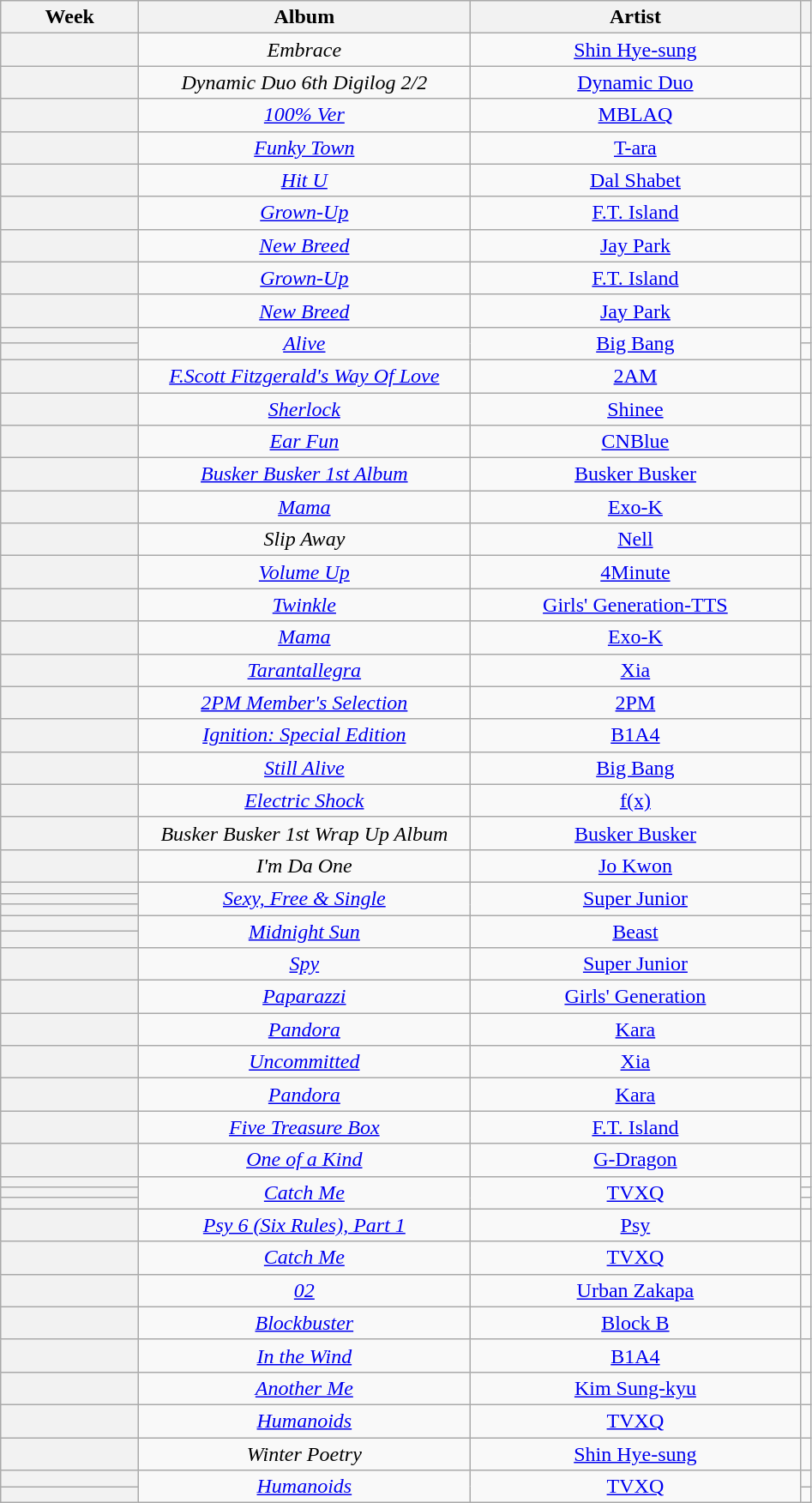<table class="wikitable plainrowheaders sortable" style="text-align:center">
<tr>
<th scope="col" width="100">Week</th>
<th scope="col" width="250">Album</th>
<th scope="col" width="250">Artist</th>
<th scope="col" class="unsortable"></th>
</tr>
<tr>
<th scope="row"></th>
<td><em>Embrace</em></td>
<td><a href='#'>Shin Hye-sung</a></td>
<td></td>
</tr>
<tr>
<th scope="row"></th>
<td><em>Dynamic Duo 6th Digilog 2/2</em></td>
<td><a href='#'>Dynamic Duo</a></td>
<td></td>
</tr>
<tr>
<th scope="row"></th>
<td><em><a href='#'>100% Ver</a></em></td>
<td><a href='#'>MBLAQ</a></td>
<td></td>
</tr>
<tr>
<th scope="row"></th>
<td><em><a href='#'>Funky Town</a></em></td>
<td><a href='#'>T-ara</a></td>
<td></td>
</tr>
<tr>
<th scope="row"></th>
<td><em><a href='#'>Hit U</a></em></td>
<td><a href='#'>Dal Shabet</a></td>
<td></td>
</tr>
<tr>
<th scope="row"></th>
<td><em><a href='#'>Grown-Up</a></em></td>
<td><a href='#'>F.T. Island</a></td>
<td></td>
</tr>
<tr>
<th scope="row"></th>
<td><em><a href='#'>New Breed</a></em></td>
<td><a href='#'>Jay Park</a></td>
<td></td>
</tr>
<tr>
<th scope="row"></th>
<td><em><a href='#'>Grown-Up</a></em></td>
<td><a href='#'>F.T. Island</a></td>
<td></td>
</tr>
<tr>
<th scope="row"></th>
<td><em><a href='#'>New Breed</a></em></td>
<td><a href='#'>Jay Park</a></td>
<td></td>
</tr>
<tr>
<th scope="row"></th>
<td rowspan="2"><em><a href='#'>Alive</a></em></td>
<td rowspan="2"><a href='#'>Big Bang</a></td>
<td></td>
</tr>
<tr>
<th scope="row"></th>
<td></td>
</tr>
<tr>
<th scope="row"></th>
<td><em><a href='#'>F.Scott Fitzgerald's Way Of Love</a></em></td>
<td><a href='#'>2AM</a></td>
<td></td>
</tr>
<tr>
<th scope="row"></th>
<td><em><a href='#'>Sherlock</a></em></td>
<td><a href='#'>Shinee</a></td>
<td></td>
</tr>
<tr>
<th scope="row"></th>
<td><em><a href='#'>Ear Fun</a></em></td>
<td><a href='#'>CNBlue</a></td>
<td></td>
</tr>
<tr>
<th scope="row"></th>
<td><em><a href='#'>Busker Busker 1st Album</a></em></td>
<td><a href='#'>Busker Busker</a></td>
<td></td>
</tr>
<tr>
<th scope="row"></th>
<td><em><a href='#'>Mama</a></em></td>
<td><a href='#'>Exo-K</a></td>
<td></td>
</tr>
<tr>
<th scope="row"></th>
<td><em>Slip Away</em></td>
<td><a href='#'>Nell</a></td>
<td></td>
</tr>
<tr>
<th scope="row"></th>
<td><em><a href='#'>Volume Up</a></em></td>
<td><a href='#'>4Minute</a></td>
<td></td>
</tr>
<tr>
<th scope="row"></th>
<td><em><a href='#'>Twinkle</a></em></td>
<td><a href='#'>Girls' Generation-TTS</a></td>
<td></td>
</tr>
<tr>
<th scope="row"></th>
<td><em><a href='#'>Mama</a></em></td>
<td><a href='#'>Exo-K</a></td>
<td></td>
</tr>
<tr>
<th scope="row"></th>
<td><em><a href='#'>Tarantallegra</a></em></td>
<td><a href='#'>Xia</a></td>
<td></td>
</tr>
<tr>
<th scope="row"></th>
<td><em><a href='#'>2PM Member's Selection</a></em></td>
<td><a href='#'>2PM</a></td>
<td></td>
</tr>
<tr>
<th scope="row"></th>
<td><em><a href='#'>Ignition: Special Edition</a></em></td>
<td><a href='#'>B1A4</a></td>
<td></td>
</tr>
<tr>
<th scope="row"></th>
<td><em><a href='#'>Still Alive</a></em></td>
<td><a href='#'>Big Bang</a></td>
<td></td>
</tr>
<tr>
<th scope="row"></th>
<td><em><a href='#'>Electric Shock</a></em></td>
<td><a href='#'>f(x)</a></td>
<td></td>
</tr>
<tr>
<th scope="row"></th>
<td><em>Busker Busker 1st Wrap Up Album</em></td>
<td><a href='#'>Busker Busker</a></td>
<td></td>
</tr>
<tr>
<th scope="row"></th>
<td><em>I'm Da One</em></td>
<td><a href='#'>Jo Kwon</a></td>
<td></td>
</tr>
<tr>
<th scope="row"></th>
<td rowspan="3"><em><a href='#'>Sexy, Free & Single</a></em></td>
<td rowspan="3"><a href='#'>Super Junior</a></td>
<td></td>
</tr>
<tr>
<th scope="row"></th>
<td></td>
</tr>
<tr>
<th scope="row"></th>
<td></td>
</tr>
<tr>
<th scope="row"></th>
<td rowspan="2"><em><a href='#'>Midnight Sun</a></em></td>
<td rowspan="2"><a href='#'>Beast</a></td>
<td></td>
</tr>
<tr>
<th scope="row"></th>
<td></td>
</tr>
<tr>
<th scope="row"></th>
<td><em><a href='#'>Spy</a></em></td>
<td><a href='#'>Super Junior</a></td>
<td></td>
</tr>
<tr>
<th scope="row"></th>
<td><em><a href='#'>Paparazzi</a></em></td>
<td><a href='#'>Girls' Generation</a></td>
<td></td>
</tr>
<tr>
<th scope="row"></th>
<td><em><a href='#'>Pandora</a></em></td>
<td><a href='#'>Kara</a></td>
<td></td>
</tr>
<tr>
<th scope="row"></th>
<td><em><a href='#'>Uncommitted</a></em></td>
<td><a href='#'>Xia</a></td>
<td></td>
</tr>
<tr>
<th scope="row"></th>
<td><em><a href='#'>Pandora</a></em></td>
<td><a href='#'>Kara</a></td>
<td></td>
</tr>
<tr>
<th scope="row"></th>
<td><em><a href='#'>Five Treasure Box</a></em></td>
<td><a href='#'>F.T. Island</a></td>
<td></td>
</tr>
<tr>
<th scope="row"></th>
<td><em><a href='#'>One of a Kind</a></em></td>
<td><a href='#'>G-Dragon</a></td>
<td></td>
</tr>
<tr>
<th scope="row"></th>
<td rowspan="3"><em><a href='#'>Catch Me</a></em></td>
<td rowspan="3"><a href='#'>TVXQ</a></td>
<td></td>
</tr>
<tr>
<th scope="row"></th>
<td></td>
</tr>
<tr>
<th scope="row"></th>
<td></td>
</tr>
<tr>
<th scope="row"></th>
<td><em><a href='#'>Psy 6 (Six Rules), Part 1</a></em></td>
<td><a href='#'>Psy</a></td>
<td></td>
</tr>
<tr>
<th scope="row"></th>
<td><em><a href='#'>Catch Me</a></em></td>
<td><a href='#'>TVXQ</a></td>
<td></td>
</tr>
<tr>
<th scope="row"></th>
<td><em><a href='#'>02</a></em></td>
<td><a href='#'>Urban Zakapa</a></td>
<td></td>
</tr>
<tr>
<th scope="row"></th>
<td><em><a href='#'>Blockbuster</a></em></td>
<td><a href='#'>Block B</a></td>
<td></td>
</tr>
<tr>
<th scope="row"></th>
<td><em><a href='#'>In the Wind</a></em></td>
<td><a href='#'>B1A4</a></td>
<td></td>
</tr>
<tr>
<th scope="row"></th>
<td><em><a href='#'>Another Me</a></em></td>
<td><a href='#'>Kim Sung-kyu</a></td>
<td></td>
</tr>
<tr>
<th scope="row"></th>
<td><em><a href='#'>Humanoids</a></em></td>
<td><a href='#'>TVXQ</a></td>
<td></td>
</tr>
<tr>
<th scope="row"></th>
<td><em>Winter Poetry</em></td>
<td><a href='#'>Shin Hye-sung</a></td>
<td></td>
</tr>
<tr>
<th scope="row"></th>
<td rowspan="2"><em><a href='#'>Humanoids</a></em></td>
<td rowspan="2"><a href='#'>TVXQ</a></td>
<td></td>
</tr>
<tr>
<th scope="row"></th>
<td></td>
</tr>
</table>
